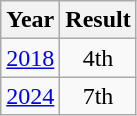<table class="wikitable" style="text-align: center">
<tr>
<th>Year</th>
<th>Result</th>
</tr>
<tr>
<td><a href='#'>2018</a></td>
<td>4th</td>
</tr>
<tr>
<td><a href='#'>2024</a></td>
<td>7th</td>
</tr>
</table>
